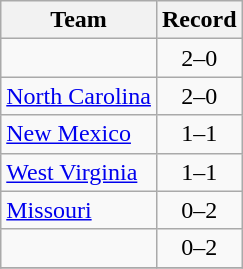<table class="wikitable" style="text-align:center">
<tr>
<th>Team</th>
<th>Record</th>
</tr>
<tr>
<td align=left></td>
<td>2–0</td>
</tr>
<tr>
<td align=left><a href='#'>North Carolina</a></td>
<td>2–0</td>
</tr>
<tr>
<td align=left><a href='#'>New Mexico</a></td>
<td>1–1</td>
</tr>
<tr>
<td align=left><a href='#'>West Virginia</a></td>
<td>1–1</td>
</tr>
<tr>
<td align=left><a href='#'>Missouri</a></td>
<td>0–2</td>
</tr>
<tr>
<td align=left></td>
<td>0–2</td>
</tr>
<tr>
</tr>
</table>
